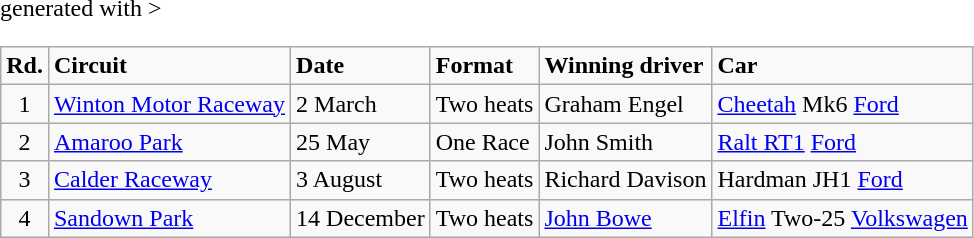<table class="wikitable" <hiddentext>generated with >
<tr style="font-weight:bold">
<td align="center">Rd. </td>
<td>Circuit </td>
<td>Date </td>
<td>Format </td>
<td>Winning driver </td>
<td>Car</td>
</tr>
<tr>
<td align="center">1</td>
<td><a href='#'>Winton Motor Raceway</a></td>
<td>2 March</td>
<td>Two heats</td>
<td>Graham Engel</td>
<td><a href='#'>Cheetah</a> Mk6 <a href='#'>Ford</a></td>
</tr>
<tr>
<td align="center">2</td>
<td><a href='#'>Amaroo Park</a></td>
<td>25 May</td>
<td>One Race</td>
<td>John Smith</td>
<td><a href='#'>Ralt RT1</a> <a href='#'>Ford</a></td>
</tr>
<tr>
<td align="center">3</td>
<td><a href='#'>Calder Raceway</a></td>
<td>3 August</td>
<td>Two heats</td>
<td>Richard Davison</td>
<td>Hardman JH1 <a href='#'>Ford</a></td>
</tr>
<tr>
<td align="center">4</td>
<td><a href='#'>Sandown Park</a></td>
<td>14 December</td>
<td>Two heats</td>
<td><a href='#'>John Bowe</a></td>
<td><a href='#'>Elfin</a> Two-25 <a href='#'>Volkswagen</a></td>
</tr>
</table>
